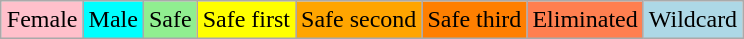<table class="wikitable" style="margin:1em auto; text-align:center;">
<tr>
<td style="background:pink;">Female</td>
<td style="background:cyan;">Male</td>
<td style="background:lightgreen;" padding-left: 1em;">Safe</td>
<td style="background:yellow;" padding-left: 1em;">Safe first</td>
<td style="background:orange;" padding-left: 1em;">Safe second</td>
<td style="background:#FF7F00;" padding-left: 1em;">Safe third</td>
<td style="background:coral;" padding-left: 1em;">Eliminated</td>
<td style="background:lightblue;" padding-left: 1em;">Wildcard</td>
</tr>
</table>
